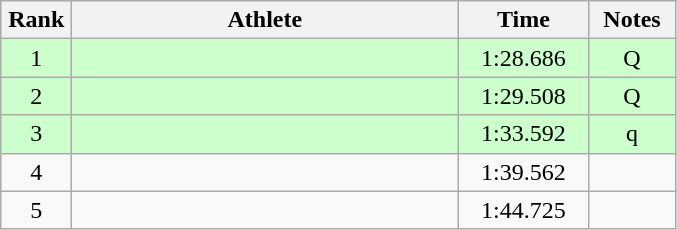<table class=wikitable style="text-align:center">
<tr>
<th width=40>Rank</th>
<th width=250>Athlete</th>
<th width=80>Time</th>
<th width=50>Notes</th>
</tr>
<tr bgcolor="ccffcc">
<td>1</td>
<td align=left></td>
<td>1:28.686</td>
<td>Q</td>
</tr>
<tr bgcolor="ccffcc">
<td>2</td>
<td align=left></td>
<td>1:29.508</td>
<td>Q</td>
</tr>
<tr bgcolor="ccffcc">
<td>3</td>
<td align=left></td>
<td>1:33.592</td>
<td>q</td>
</tr>
<tr>
<td>4</td>
<td align=left></td>
<td>1:39.562</td>
<td></td>
</tr>
<tr>
<td>5</td>
<td align=left></td>
<td>1:44.725</td>
<td></td>
</tr>
</table>
